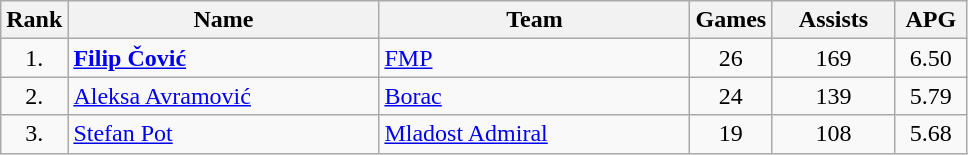<table class="wikitable sortable" style="text-align: center">
<tr>
<th>Rank</th>
<th width=200>Name</th>
<th width=200>Team</th>
<th>Games</th>
<th width=75>Assists</th>
<th width=40>APG</th>
</tr>
<tr>
<td>1.</td>
<td align="left"> <strong><a href='#'>Filip Čović</a></strong></td>
<td align="left"><a href='#'>FMP</a></td>
<td>26</td>
<td>169</td>
<td>6.50</td>
</tr>
<tr>
<td>2.</td>
<td align="left"> <a href='#'>Aleksa Avramović</a></td>
<td align="left"><a href='#'>Borac</a></td>
<td>24</td>
<td>139</td>
<td>5.79</td>
</tr>
<tr>
<td>3.</td>
<td align="left"> <a href='#'>Stefan Pot</a></td>
<td align="left"><a href='#'>Mladost Admiral</a></td>
<td>19</td>
<td>108</td>
<td>5.68</td>
</tr>
</table>
